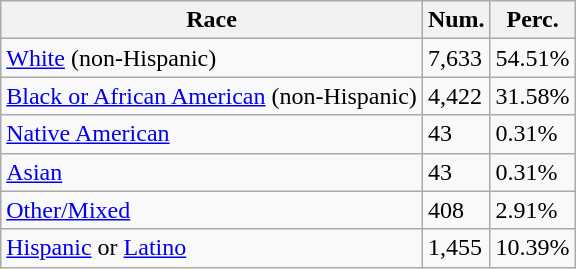<table class="wikitable">
<tr>
<th>Race</th>
<th>Num.</th>
<th>Perc.</th>
</tr>
<tr>
<td><a href='#'>White</a> (non-Hispanic)</td>
<td>7,633</td>
<td>54.51%</td>
</tr>
<tr>
<td><a href='#'>Black or African American</a> (non-Hispanic)</td>
<td>4,422</td>
<td>31.58%</td>
</tr>
<tr>
<td><a href='#'>Native American</a></td>
<td>43</td>
<td>0.31%</td>
</tr>
<tr>
<td><a href='#'>Asian</a></td>
<td>43</td>
<td>0.31%</td>
</tr>
<tr>
<td><a href='#'>Other/Mixed</a></td>
<td>408</td>
<td>2.91%</td>
</tr>
<tr>
<td><a href='#'>Hispanic</a> or <a href='#'>Latino</a></td>
<td>1,455</td>
<td>10.39%</td>
</tr>
</table>
